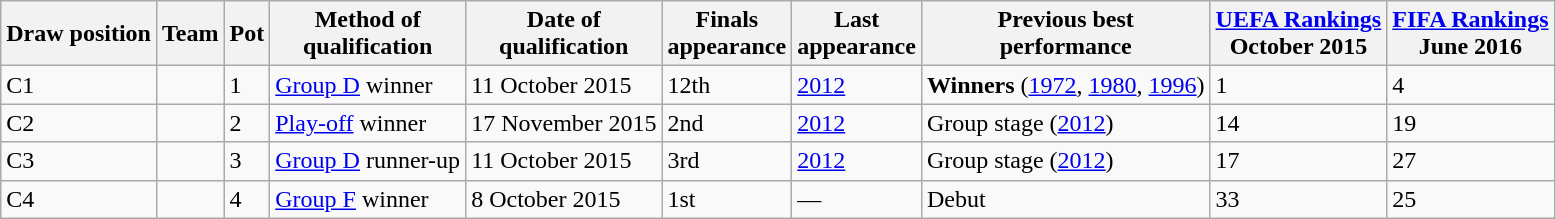<table class="wikitable sortable">
<tr>
<th>Draw position</th>
<th>Team</th>
<th>Pot</th>
<th>Method of<br>qualification</th>
<th>Date of<br>qualification</th>
<th data-sort-type="number">Finals<br>appearance</th>
<th>Last<br>appearance</th>
<th>Previous best<br>performance</th>
<th><a href='#'>UEFA Rankings</a><br>October 2015</th>
<th><a href='#'>FIFA Rankings</a><br>June 2016</th>
</tr>
<tr>
<td>C1</td>
<td style="white-space:nowrap"></td>
<td>1</td>
<td><a href='#'>Group D</a> winner</td>
<td>11 October 2015</td>
<td>12th</td>
<td><a href='#'>2012</a></td>
<td data-sort-value="1"><strong>Winners</strong> (<a href='#'>1972</a>, <a href='#'>1980</a>, <a href='#'>1996</a>)</td>
<td>1</td>
<td>4</td>
</tr>
<tr>
<td>C2</td>
<td style="white-space:nowrap"></td>
<td>2</td>
<td><a href='#'>Play-off</a> winner</td>
<td>17 November 2015</td>
<td>2nd</td>
<td><a href='#'>2012</a></td>
<td data-sort-value="7">Group stage (<a href='#'>2012</a>)</td>
<td>14</td>
<td>19</td>
</tr>
<tr>
<td>C3</td>
<td style="white-space:nowrap"></td>
<td>3</td>
<td><a href='#'>Group D</a> runner-up</td>
<td>11 October 2015</td>
<td>3rd</td>
<td><a href='#'>2012</a></td>
<td data-sort-value="7">Group stage (<a href='#'>2012</a>)</td>
<td>17</td>
<td>27</td>
</tr>
<tr>
<td>C4</td>
<td style="white-space:nowrap"></td>
<td>4</td>
<td><a href='#'>Group F</a> winner</td>
<td>8 October 2015</td>
<td>1st</td>
<td>—</td>
<td data-sort-value="99">Debut</td>
<td>33</td>
<td>25</td>
</tr>
</table>
